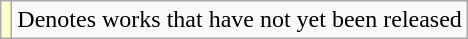<table class="wikitable">
<tr>
<td style="background:#FFFFCC;"></td>
<td>Denotes works that have not yet been released</td>
</tr>
</table>
